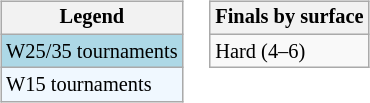<table>
<tr valign=top>
<td><br><table class=wikitable style="font-size:85%">
<tr>
<th>Legend</th>
</tr>
<tr style="background:lightblue;">
<td>W25/35 tournaments</td>
</tr>
<tr style="background:#f0f8ff;">
<td>W15 tournaments</td>
</tr>
</table>
</td>
<td><br><table class=wikitable style="font-size:85%">
<tr>
<th>Finals by surface</th>
</tr>
<tr>
<td>Hard (4–6)</td>
</tr>
</table>
</td>
</tr>
</table>
